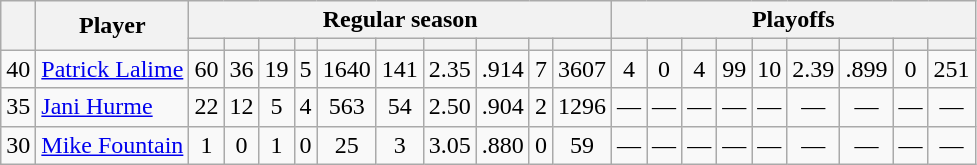<table class="wikitable plainrowheaders" style="text-align:center;">
<tr>
<th scope="col" rowspan="2"></th>
<th scope="col" rowspan="2">Player</th>
<th scope=colgroup colspan=10>Regular season</th>
<th scope=colgroup colspan=9>Playoffs</th>
</tr>
<tr>
<th scope="col"></th>
<th scope="col"></th>
<th scope="col"></th>
<th scope="col"></th>
<th scope="col"></th>
<th scope="col"></th>
<th scope="col"></th>
<th scope="col"></th>
<th scope="col"></th>
<th scope="col"></th>
<th scope="col"></th>
<th scope="col"></th>
<th scope="col"></th>
<th scope="col"></th>
<th scope="col"></th>
<th scope="col"></th>
<th scope="col"></th>
<th scope="col"></th>
<th scope="col"></th>
</tr>
<tr>
<td scope="row">40</td>
<td align="left"><a href='#'>Patrick Lalime</a></td>
<td>60</td>
<td>36</td>
<td>19</td>
<td>5</td>
<td>1640</td>
<td>141</td>
<td>2.35</td>
<td>.914</td>
<td>7</td>
<td>3607</td>
<td>4</td>
<td>0</td>
<td>4</td>
<td>99</td>
<td>10</td>
<td>2.39</td>
<td>.899</td>
<td>0</td>
<td>251</td>
</tr>
<tr>
<td scope="row">35</td>
<td align="left"><a href='#'>Jani Hurme</a></td>
<td>22</td>
<td>12</td>
<td>5</td>
<td>4</td>
<td>563</td>
<td>54</td>
<td>2.50</td>
<td>.904</td>
<td>2</td>
<td>1296</td>
<td>—</td>
<td>—</td>
<td>—</td>
<td>—</td>
<td>—</td>
<td>—</td>
<td>—</td>
<td>—</td>
<td>—</td>
</tr>
<tr>
<td scope="row">30</td>
<td align="left"><a href='#'>Mike Fountain</a></td>
<td>1</td>
<td>0</td>
<td>1</td>
<td>0</td>
<td>25</td>
<td>3</td>
<td>3.05</td>
<td>.880</td>
<td>0</td>
<td>59</td>
<td>—</td>
<td>—</td>
<td>—</td>
<td>—</td>
<td>—</td>
<td>—</td>
<td>—</td>
<td>—</td>
<td>—</td>
</tr>
</table>
